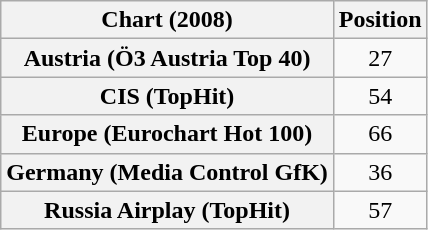<table class="wikitable sortable plainrowheaders" style="text-align:center">
<tr>
<th scope="col">Chart (2008)</th>
<th scope="col">Position</th>
</tr>
<tr>
<th scope="row">Austria (Ö3 Austria Top 40)</th>
<td>27</td>
</tr>
<tr>
<th scope="row">CIS (TopHit)</th>
<td>54</td>
</tr>
<tr>
<th scope="row">Europe (Eurochart Hot 100)</th>
<td>66</td>
</tr>
<tr>
<th scope="row">Germany (Media Control GfK)</th>
<td>36</td>
</tr>
<tr>
<th scope="row">Russia Airplay (TopHit)</th>
<td>57</td>
</tr>
</table>
